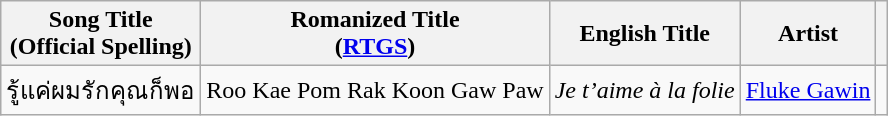<table class="wikitable">
<tr>
<th>Song Title<br>(Official Spelling)</th>
<th>Romanized Title<br>(<a href='#'>RTGS</a>)</th>
<th>English Title</th>
<th>Artist</th>
<th></th>
</tr>
<tr>
<td>รู้แค่ผมรักคุณก็พอ</td>
<td>Roo Kae Pom Rak Koon Gaw Paw</td>
<td><em>Je t’aime à la folie</em></td>
<td><a href='#'>Fluke Gawin</a></td>
<td style="text-align: center;"></td>
</tr>
</table>
